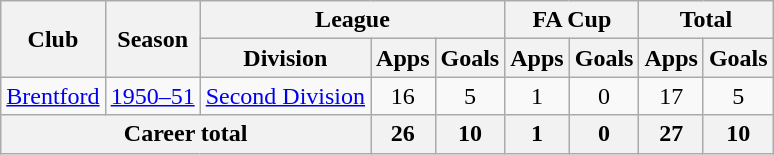<table class="wikitable" style="text-align: center;">
<tr>
<th rowspan="2">Club</th>
<th rowspan="2">Season</th>
<th colspan="3">League</th>
<th colspan="2">FA Cup</th>
<th colspan="2">Total</th>
</tr>
<tr>
<th>Division</th>
<th>Apps</th>
<th>Goals</th>
<th>Apps</th>
<th>Goals</th>
<th>Apps</th>
<th>Goals</th>
</tr>
<tr>
<td><a href='#'>Brentford</a></td>
<td><a href='#'>1950–51</a></td>
<td><a href='#'>Second Division</a></td>
<td>16</td>
<td>5</td>
<td>1</td>
<td>0</td>
<td>17</td>
<td>5</td>
</tr>
<tr>
<th colspan="3">Career total</th>
<th>26</th>
<th>10</th>
<th>1</th>
<th>0</th>
<th>27</th>
<th>10</th>
</tr>
</table>
